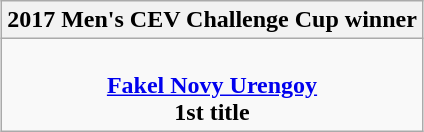<table class=wikitable style="text-align:center; margin:auto">
<tr>
<th>2017 Men's CEV Challenge Cup winner</th>
</tr>
<tr>
<td><br><strong><a href='#'>Fakel Novy Urengoy</a></strong><br> <strong>1st title</strong></td>
</tr>
</table>
